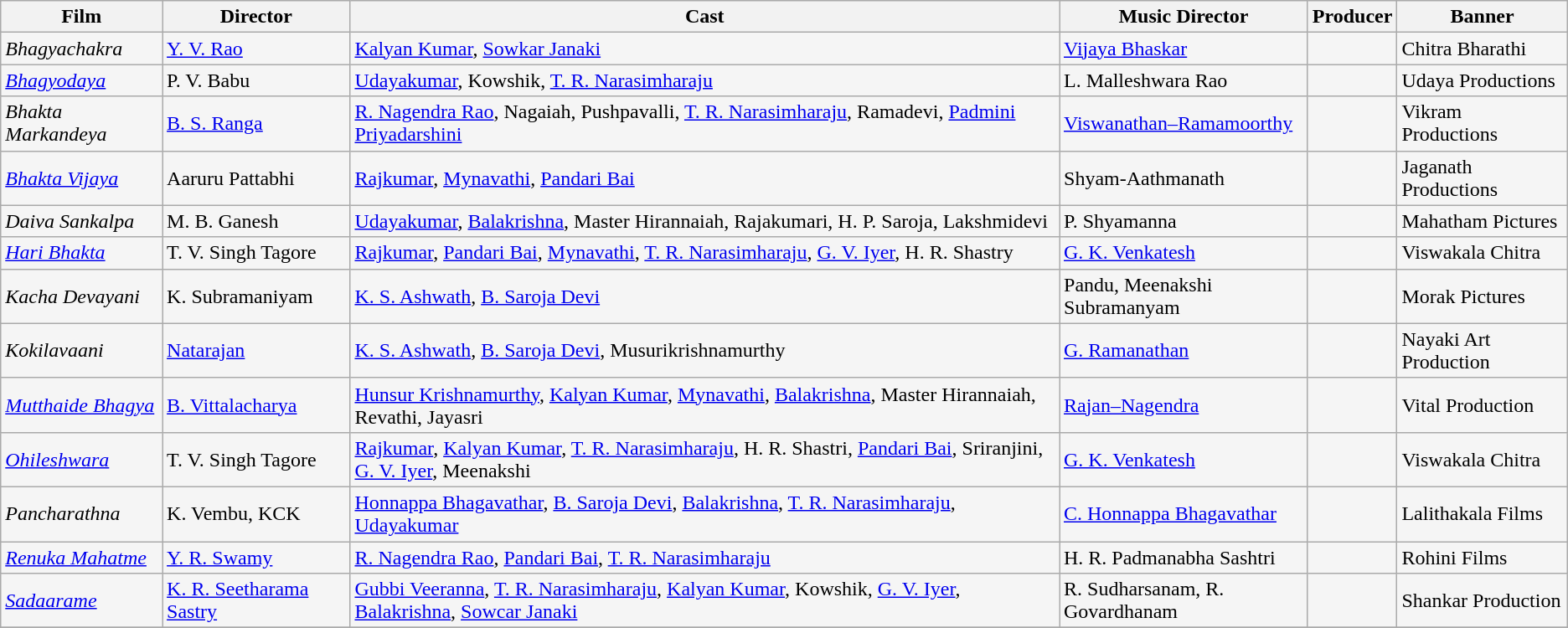<table class="wikitable sortable" style="background:#f5f5f5;">
<tr>
<th>Film</th>
<th>Director</th>
<th>Cast</th>
<th>Music Director</th>
<th>Producer</th>
<th>Banner</th>
</tr>
<tr>
<td><em>Bhagyachakra</em></td>
<td><a href='#'>Y. V. Rao</a></td>
<td><a href='#'>Kalyan Kumar</a>, <a href='#'>Sowkar Janaki</a></td>
<td><a href='#'>Vijaya Bhaskar</a></td>
<td></td>
<td>Chitra Bharathi</td>
</tr>
<tr>
<td><em><a href='#'>Bhagyodaya</a></em></td>
<td>P. V. Babu</td>
<td><a href='#'>Udayakumar</a>, Kowshik, <a href='#'>T. R. Narasimharaju</a></td>
<td>L. Malleshwara Rao</td>
<td></td>
<td>Udaya Productions</td>
</tr>
<tr>
<td><em>Bhakta Markandeya</em></td>
<td><a href='#'>B. S. Ranga</a></td>
<td><a href='#'>R. Nagendra Rao</a>, Nagaiah, Pushpavalli, <a href='#'>T. R. Narasimharaju</a>, Ramadevi, <a href='#'>Padmini Priyadarshini</a></td>
<td><a href='#'>Viswanathan–Ramamoorthy</a></td>
<td></td>
<td>Vikram Productions</td>
</tr>
<tr>
<td><em><a href='#'>Bhakta Vijaya</a></em></td>
<td>Aaruru Pattabhi</td>
<td><a href='#'>Rajkumar</a>, <a href='#'>Mynavathi</a>, <a href='#'>Pandari Bai</a></td>
<td>Shyam-Aathmanath</td>
<td></td>
<td>Jaganath Productions</td>
</tr>
<tr>
<td><em>Daiva Sankalpa</em></td>
<td>M. B. Ganesh</td>
<td><a href='#'>Udayakumar</a>, <a href='#'>Balakrishna</a>, Master Hirannaiah, Rajakumari, H. P. Saroja, Lakshmidevi</td>
<td>P. Shyamanna</td>
<td></td>
<td>Mahatham Pictures</td>
</tr>
<tr>
<td><em><a href='#'>Hari Bhakta</a></em></td>
<td>T. V. Singh Tagore</td>
<td><a href='#'>Rajkumar</a>, <a href='#'>Pandari Bai</a>, <a href='#'>Mynavathi</a>, <a href='#'>T. R. Narasimharaju</a>, <a href='#'>G. V. Iyer</a>, H. R. Shastry</td>
<td><a href='#'>G. K. Venkatesh</a></td>
<td></td>
<td>Viswakala Chitra</td>
</tr>
<tr>
<td><em>Kacha Devayani</em></td>
<td>K. Subramaniyam</td>
<td><a href='#'>K. S. Ashwath</a>, <a href='#'>B. Saroja Devi</a></td>
<td>Pandu, Meenakshi Subramanyam</td>
<td></td>
<td>Morak Pictures</td>
</tr>
<tr>
<td><em>Kokilavaani</em></td>
<td><a href='#'>Natarajan</a></td>
<td><a href='#'>K. S. Ashwath</a>, <a href='#'>B. Saroja Devi</a>, Musurikrishnamurthy</td>
<td><a href='#'>G. Ramanathan</a></td>
<td></td>
<td>Nayaki Art Production</td>
</tr>
<tr>
<td><em><a href='#'>Mutthaide Bhagya</a></em></td>
<td><a href='#'>B. Vittalacharya</a></td>
<td><a href='#'>Hunsur Krishnamurthy</a>, <a href='#'>Kalyan Kumar</a>, <a href='#'>Mynavathi</a>, <a href='#'>Balakrishna</a>, Master Hirannaiah, Revathi, Jayasri</td>
<td><a href='#'>Rajan–Nagendra</a></td>
<td></td>
<td>Vital Production</td>
</tr>
<tr>
<td><em><a href='#'>Ohileshwara</a></em></td>
<td>T. V. Singh Tagore</td>
<td><a href='#'>Rajkumar</a>, <a href='#'>Kalyan Kumar</a>, <a href='#'>T. R. Narasimharaju</a>, H. R. Shastri, <a href='#'>Pandari Bai</a>, Sriranjini, <a href='#'>G. V. Iyer</a>, Meenakshi</td>
<td><a href='#'>G. K. Venkatesh</a></td>
<td></td>
<td>Viswakala Chitra</td>
</tr>
<tr>
<td><em>Pancharathna</em></td>
<td>K. Vembu, KCK</td>
<td><a href='#'>Honnappa Bhagavathar</a>, <a href='#'>B. Saroja Devi</a>, <a href='#'>Balakrishna</a>, <a href='#'>T. R. Narasimharaju</a>, <a href='#'>Udayakumar</a></td>
<td><a href='#'>C. Honnappa Bhagavathar</a></td>
<td></td>
<td>Lalithakala Films</td>
</tr>
<tr>
<td><em><a href='#'>Renuka Mahatme</a></em></td>
<td><a href='#'>Y. R. Swamy</a></td>
<td><a href='#'>R. Nagendra Rao</a>, <a href='#'>Pandari Bai</a>, <a href='#'>T. R. Narasimharaju</a></td>
<td>H. R. Padmanabha Sashtri</td>
<td></td>
<td>Rohini Films</td>
</tr>
<tr>
<td><em><a href='#'>Sadaarame</a></em></td>
<td><a href='#'>K. R. Seetharama Sastry</a></td>
<td><a href='#'>Gubbi Veeranna</a>, <a href='#'>T. R. Narasimharaju</a>, <a href='#'>Kalyan Kumar</a>, Kowshik, <a href='#'>G. V. Iyer</a>, <a href='#'>Balakrishna</a>, <a href='#'>Sowcar Janaki</a></td>
<td>R. Sudharsanam, R. Govardhanam</td>
<td></td>
<td>Shankar Production</td>
</tr>
<tr>
</tr>
</table>
